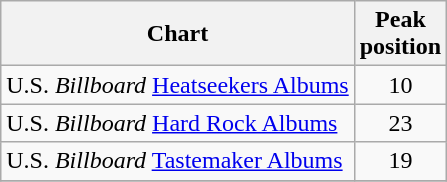<table class="wikitable">
<tr>
<th align="left">Chart</th>
<th align="left">Peak<br>position</th>
</tr>
<tr>
<td align="left">U.S. <em>Billboard</em> <a href='#'>Heatseekers Albums</a></td>
<td align="center">10 </td>
</tr>
<tr>
<td align="left">U.S. <em>Billboard</em> <a href='#'>Hard Rock Albums</a></td>
<td align="center">23</td>
</tr>
<tr>
<td align="left">U.S. <em>Billboard</em> <a href='#'>Tastemaker Albums</a></td>
<td align="center">19</td>
</tr>
<tr>
</tr>
</table>
